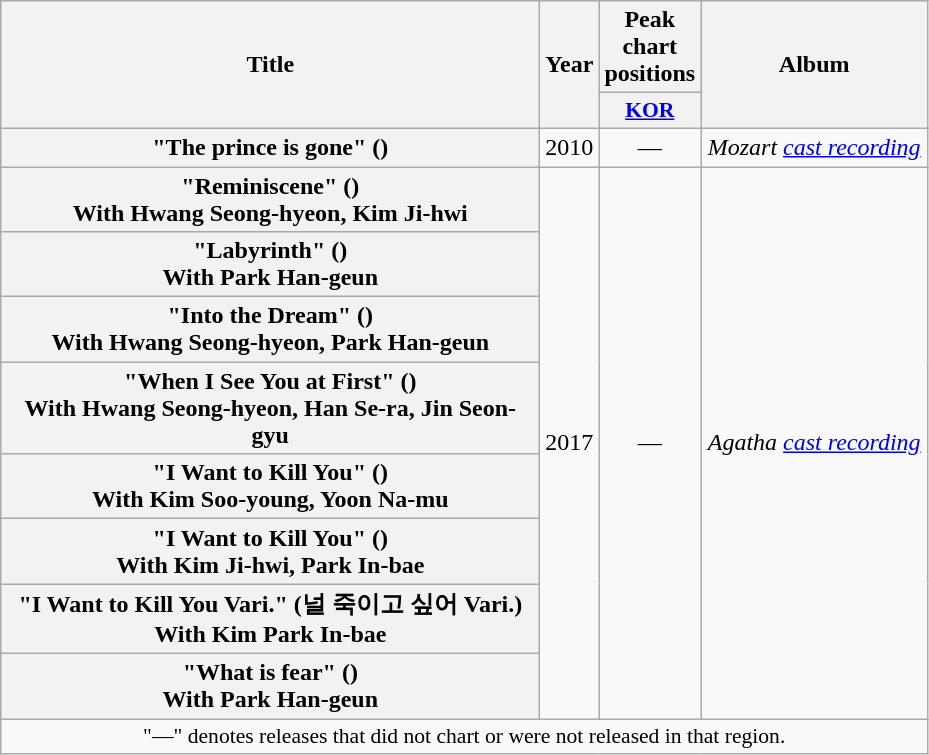<table class="wikitable plainrowheaders" style="text-align:center;" border="1">
<tr>
<th rowspan="2" style="width:22em;">Title</th>
<th rowspan="2" style="width:2em;">Year</th>
<th>Peak chart positions</th>
<th rowspan="2" style="width:9em;">Album</th>
</tr>
<tr>
<th scope="col" style="width:2em;font-size:90%;"><a href='#'>KOR</a></th>
</tr>
<tr>
<th scope="row">"The prince is gone" ()</th>
<td>2010</td>
<td>—</td>
<td><em>Mozart <a href='#'>cast recording</a></em></td>
</tr>
<tr>
<th scope="row">"Reminiscene" ()<br>With Hwang Seong-hyeon, Kim Ji-hwi</th>
<td rowspan="8">2017</td>
<td rowspan="8">—</td>
<td rowspan="8"><em>Agatha <a href='#'>cast recording</a></em></td>
</tr>
<tr>
<th scope="row">"Labyrinth" ()<br>With Park Han-geun</th>
</tr>
<tr>
<th scope="row">"Into the Dream" ()<br>With Hwang Seong-hyeon, Park Han-geun</th>
</tr>
<tr>
<th scope="row">"When I See You at First" ()<br>With Hwang Seong-hyeon, Han Se-ra, Jin Seon-gyu</th>
</tr>
<tr>
<th scope="row">"I Want to Kill You" ()<br>With Kim Soo-young, Yoon Na-mu</th>
</tr>
<tr>
<th scope="row">"I Want to Kill You" ()<br>With Kim Ji-hwi, Park In-bae</th>
</tr>
<tr>
<th scope="row">"I Want to Kill You Vari." (널 죽이고 싶어 Vari.)<br>With Kim Park In-bae</th>
</tr>
<tr>
<th scope="row">"What is fear" ()<br>With Park Han-geun</th>
</tr>
<tr>
<td colspan="4" style="font-size:90%">"—" denotes releases that did not chart or were not released in that region.</td>
</tr>
</table>
